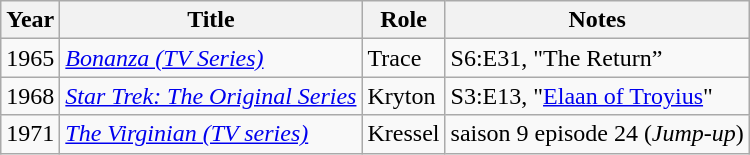<table class="wikitable">
<tr>
<th>Year</th>
<th>Title</th>
<th>Role</th>
<th>Notes</th>
</tr>
<tr>
<td>1965</td>
<td><em><a href='#'>Bonanza (TV Series)</a></em></td>
<td>Trace</td>
<td>S6:E31, "The Return”</td>
</tr>
<tr>
<td>1968</td>
<td><em><a href='#'>Star Trek: The Original Series</a></em></td>
<td>Kryton</td>
<td>S3:E13, "<a href='#'>Elaan of Troyius</a>"</td>
</tr>
<tr>
<td>1971</td>
<td><em><a href='#'>The Virginian (TV series)</a></em></td>
<td>Kressel</td>
<td>saison 9 episode 24 (<em>Jump-up</em>)</td>
</tr>
</table>
